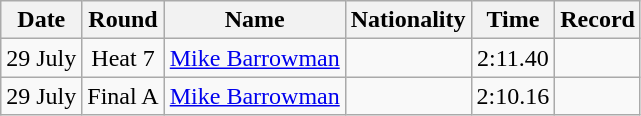<table class="wikitable" style="text-align:center">
<tr>
<th>Date</th>
<th>Round</th>
<th>Name</th>
<th>Nationality</th>
<th>Time</th>
<th>Record</th>
</tr>
<tr>
<td>29 July</td>
<td>Heat 7</td>
<td align="left"><a href='#'>Mike Barrowman</a></td>
<td align="left"></td>
<td>2:11.40</td>
<td></td>
</tr>
<tr>
<td>29 July</td>
<td>Final A</td>
<td align="left"><a href='#'>Mike Barrowman</a></td>
<td align="left"></td>
<td>2:10.16</td>
<td></td>
</tr>
</table>
